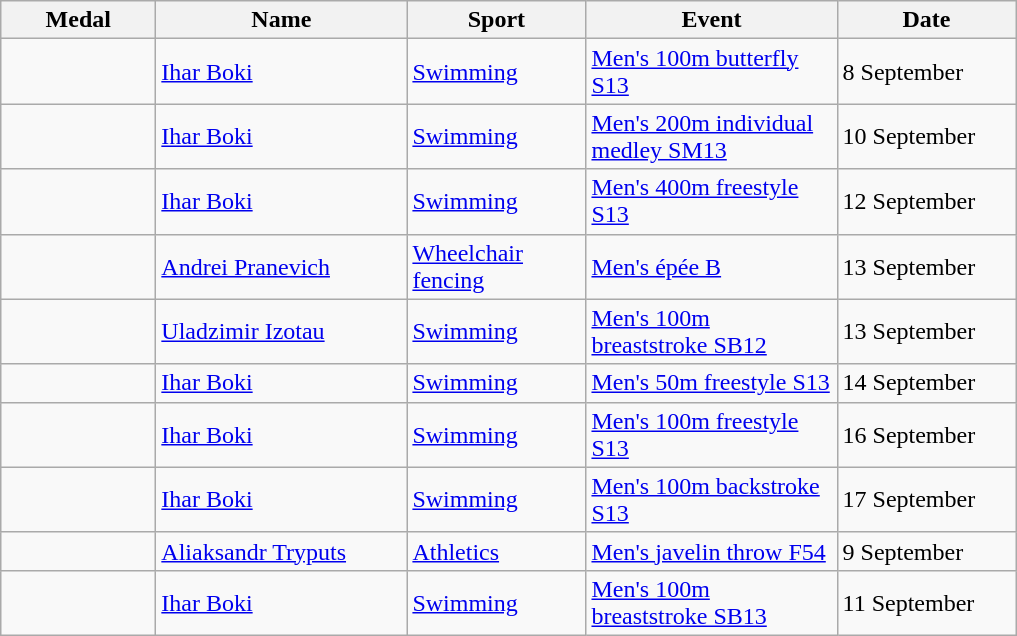<table class="wikitable sortable" style:"font-size:95%">
<tr>
<th style="width:6em">Medal</th>
<th style="width:10em">Name</th>
<th style="width:7em">Sport</th>
<th style="width:10em">Event</th>
<th style=width:7em>Date</th>
</tr>
<tr>
<td></td>
<td><a href='#'>Ihar Boki</a></td>
<td><a href='#'>Swimming</a></td>
<td><a href='#'>Men's 100m butterfly S13</a></td>
<td>8 September</td>
</tr>
<tr>
<td></td>
<td><a href='#'>Ihar Boki</a></td>
<td><a href='#'>Swimming</a></td>
<td><a href='#'>Men's 200m individual medley SM13</a></td>
<td>10 September</td>
</tr>
<tr>
<td></td>
<td><a href='#'>Ihar Boki</a></td>
<td><a href='#'>Swimming</a></td>
<td><a href='#'>Men's 400m freestyle S13</a></td>
<td>12 September</td>
</tr>
<tr>
<td></td>
<td><a href='#'>Andrei Pranevich</a></td>
<td><a href='#'>Wheelchair fencing</a></td>
<td><a href='#'>Men's épée B</a></td>
<td>13 September</td>
</tr>
<tr>
<td></td>
<td><a href='#'>Uladzimir Izotau</a></td>
<td><a href='#'>Swimming</a></td>
<td><a href='#'>Men's 100m breaststroke SB12</a></td>
<td>13 September</td>
</tr>
<tr>
<td></td>
<td><a href='#'>Ihar Boki</a></td>
<td><a href='#'>Swimming</a></td>
<td><a href='#'>Men's 50m freestyle S13</a></td>
<td>14 September</td>
</tr>
<tr>
<td></td>
<td><a href='#'>Ihar Boki</a></td>
<td><a href='#'>Swimming</a></td>
<td><a href='#'>Men's 100m freestyle S13</a></td>
<td>16 September</td>
</tr>
<tr>
<td></td>
<td><a href='#'>Ihar Boki</a></td>
<td><a href='#'>Swimming</a></td>
<td><a href='#'>Men's 100m backstroke S13</a></td>
<td>17 September</td>
</tr>
<tr>
<td></td>
<td><a href='#'>Aliaksandr Tryputs</a></td>
<td><a href='#'>Athletics</a></td>
<td><a href='#'>Men's javelin throw F54</a></td>
<td>9 September</td>
</tr>
<tr>
<td></td>
<td><a href='#'>Ihar Boki</a></td>
<td><a href='#'>Swimming</a></td>
<td><a href='#'>Men's 100m breaststroke SB13</a></td>
<td>11 September</td>
</tr>
</table>
